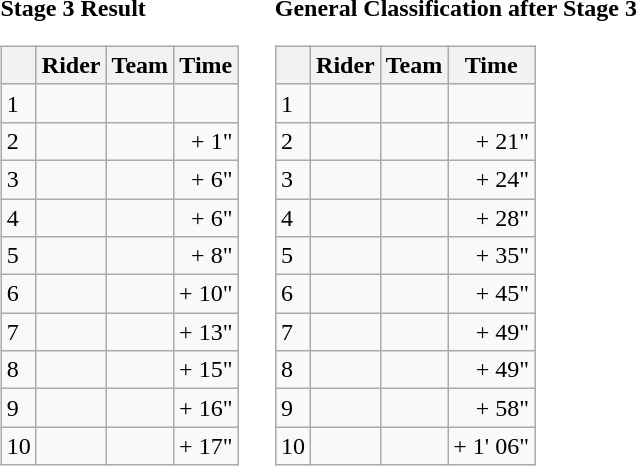<table>
<tr>
<td><strong>Stage 3 Result</strong><br><table class="wikitable">
<tr>
<th></th>
<th>Rider</th>
<th>Team</th>
<th>Time</th>
</tr>
<tr>
<td>1</td>
<td></td>
<td></td>
<td align="right"></td>
</tr>
<tr>
<td>2</td>
<td></td>
<td></td>
<td align="right">+ 1"</td>
</tr>
<tr>
<td>3</td>
<td></td>
<td></td>
<td align="right">+ 6"</td>
</tr>
<tr>
<td>4</td>
<td></td>
<td></td>
<td align="right">+ 6"</td>
</tr>
<tr>
<td>5</td>
<td> </td>
<td></td>
<td align="right">+ 8"</td>
</tr>
<tr>
<td>6</td>
<td></td>
<td></td>
<td align="right">+ 10"</td>
</tr>
<tr>
<td>7</td>
<td></td>
<td></td>
<td align="right">+ 13"</td>
</tr>
<tr>
<td>8</td>
<td></td>
<td></td>
<td align="right">+ 15"</td>
</tr>
<tr>
<td>9</td>
<td></td>
<td></td>
<td align="right">+ 16"</td>
</tr>
<tr>
<td>10</td>
<td></td>
<td></td>
<td align="right">+ 17"</td>
</tr>
</table>
</td>
<td></td>
<td><strong>General Classification after Stage 3</strong><br><table class="wikitable">
<tr>
<th></th>
<th>Rider</th>
<th>Team</th>
<th>Time</th>
</tr>
<tr>
<td>1</td>
<td> </td>
<td></td>
<td align="right"></td>
</tr>
<tr>
<td>2</td>
<td></td>
<td></td>
<td align="right">+ 21"</td>
</tr>
<tr>
<td>3</td>
<td></td>
<td></td>
<td align="right">+ 24"</td>
</tr>
<tr>
<td>4</td>
<td></td>
<td></td>
<td align="right">+ 28"</td>
</tr>
<tr>
<td>5</td>
<td></td>
<td></td>
<td align="right">+ 35"</td>
</tr>
<tr>
<td>6</td>
<td> </td>
<td></td>
<td align="right">+ 45"</td>
</tr>
<tr>
<td>7</td>
<td></td>
<td></td>
<td align="right">+ 49"</td>
</tr>
<tr>
<td>8</td>
<td></td>
<td></td>
<td align="right">+ 49"</td>
</tr>
<tr>
<td>9</td>
<td></td>
<td></td>
<td align="right">+ 58"</td>
</tr>
<tr>
<td>10</td>
<td></td>
<td></td>
<td align="right">+ 1' 06"</td>
</tr>
</table>
</td>
</tr>
</table>
